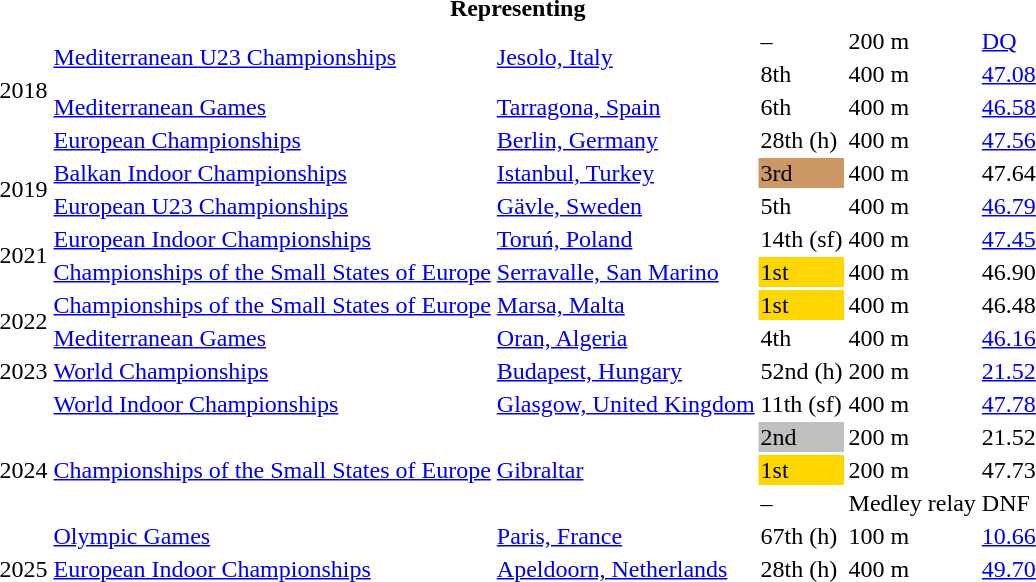<table>
<tr>
<th colspan="6">Representing </th>
</tr>
<tr>
<td rowspan=4>2018</td>
<td rowspan=2><a href='#'>Mediterranean U23 Championships</a></td>
<td rowspan=2><a href='#'>Jesolo, Italy</a></td>
<td>–</td>
<td>200 m</td>
<td><a href='#'>DQ</a></td>
</tr>
<tr>
<td>8th</td>
<td>400 m</td>
<td><a href='#'>47.08</a></td>
</tr>
<tr>
<td><a href='#'>Mediterranean Games</a></td>
<td><a href='#'>Tarragona, Spain</a></td>
<td>6th</td>
<td>400 m</td>
<td><a href='#'>46.58</a></td>
</tr>
<tr>
<td><a href='#'>European Championships</a></td>
<td><a href='#'>Berlin, Germany</a></td>
<td>28th (h)</td>
<td>400 m</td>
<td><a href='#'>47.56</a></td>
</tr>
<tr>
<td rowspan=2>2019</td>
<td><a href='#'>Balkan Indoor Championships</a></td>
<td><a href='#'>Istanbul, Turkey</a></td>
<td bgcolor=cc9966>3rd</td>
<td>400 m</td>
<td>47.64</td>
</tr>
<tr>
<td><a href='#'>European U23 Championships</a></td>
<td><a href='#'>Gävle, Sweden</a></td>
<td>5th</td>
<td>400 m</td>
<td><a href='#'>46.79</a></td>
</tr>
<tr>
<td rowspan=2>2021</td>
<td><a href='#'>European Indoor Championships</a></td>
<td><a href='#'>Toruń, Poland</a></td>
<td>14th (sf)</td>
<td>400 m</td>
<td><a href='#'>47.45</a></td>
</tr>
<tr>
<td><a href='#'>Championships of the Small States of Europe</a></td>
<td><a href='#'>Serravalle, San Marino</a></td>
<td bgcolor=gold>1st</td>
<td>400 m</td>
<td>46.90</td>
</tr>
<tr>
<td rowspan=2>2022</td>
<td><a href='#'>Championships of the Small States of Europe</a></td>
<td><a href='#'>Marsa, Malta</a></td>
<td bgcolor=gold>1st</td>
<td>400 m</td>
<td>46.48</td>
</tr>
<tr>
<td><a href='#'>Mediterranean Games</a></td>
<td><a href='#'>Oran, Algeria</a></td>
<td>4th</td>
<td>400 m</td>
<td><a href='#'>46.16</a></td>
</tr>
<tr>
<td>2023</td>
<td><a href='#'>World Championships</a></td>
<td><a href='#'>Budapest, Hungary</a></td>
<td>52nd (h)</td>
<td>200 m</td>
<td><a href='#'>21.52</a></td>
</tr>
<tr>
<td rowspan=5>2024</td>
<td><a href='#'>World Indoor Championships</a></td>
<td><a href='#'>Glasgow, United Kingdom</a></td>
<td>11th (sf)</td>
<td>400 m</td>
<td><a href='#'>47.78</a></td>
</tr>
<tr>
<td rowspan=3><a href='#'>Championships of the Small States of Europe</a></td>
<td rowspan=3><a href='#'>Gibraltar</a></td>
<td bgcolor=silver>2nd</td>
<td>200 m</td>
<td>21.52</td>
</tr>
<tr>
<td bgcolor=gold>1st</td>
<td>200 m</td>
<td>47.73</td>
</tr>
<tr>
<td>–</td>
<td>Medley relay</td>
<td>DNF</td>
</tr>
<tr>
<td><a href='#'>Olympic Games</a></td>
<td><a href='#'>Paris, France</a></td>
<td>67th (h)</td>
<td>100 m</td>
<td><a href='#'>10.66</a></td>
</tr>
<tr>
<td>2025</td>
<td><a href='#'>European  Indoor Championships</a></td>
<td><a href='#'>Apeldoorn, Netherlands</a></td>
<td>28th (h)</td>
<td>400 m</td>
<td><a href='#'>49.70</a></td>
</tr>
</table>
